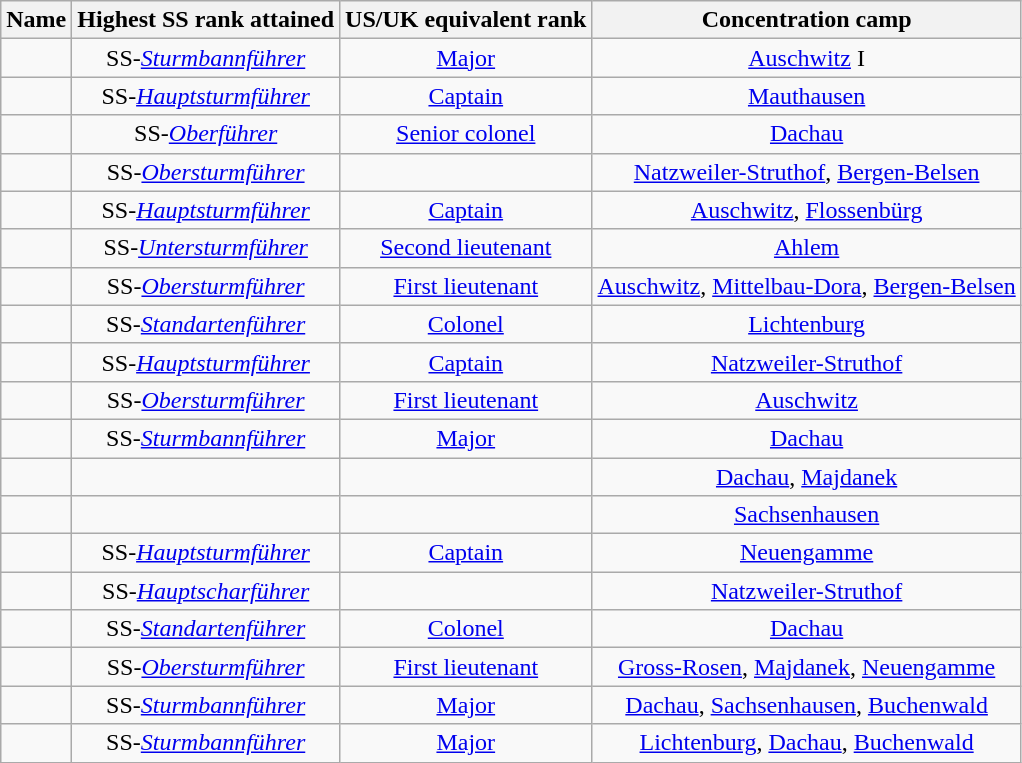<table class="wikitable sortable" style="text-align: center">
<tr>
<th>Name</th>
<th>Highest SS rank attained</th>
<th>US/UK equivalent rank</th>
<th>Concentration camp</th>
</tr>
<tr>
<td></td>
<td>SS-<em><a href='#'>Sturmbannführer</a></em></td>
<td><a href='#'>Major</a></td>
<td><a href='#'>Auschwitz</a> I</td>
</tr>
<tr>
<td></td>
<td>SS-<em><a href='#'>Hauptsturmführer</a></em></td>
<td><a href='#'>Captain</a></td>
<td><a href='#'>Mauthausen</a></td>
</tr>
<tr>
<td></td>
<td>SS-<em><a href='#'>Oberführer</a></em></td>
<td><a href='#'>Senior colonel</a></td>
<td><a href='#'>Dachau</a></td>
</tr>
<tr>
<td></td>
<td>SS-<em><a href='#'>Obersturmführer</a></em></td>
<td></td>
<td><a href='#'>Natzweiler-Struthof</a>, <a href='#'>Bergen-Belsen</a></td>
</tr>
<tr>
<td></td>
<td>SS-<em><a href='#'>Hauptsturmführer</a></em></td>
<td><a href='#'>Captain</a></td>
<td><a href='#'>Auschwitz</a>, <a href='#'>Flossenbürg</a></td>
</tr>
<tr>
<td></td>
<td>SS-<em><a href='#'>Untersturmführer</a></em></td>
<td><a href='#'>Second lieutenant</a></td>
<td><a href='#'>Ahlem</a></td>
</tr>
<tr>
<td></td>
<td>SS-<em><a href='#'>Obersturmführer</a></em></td>
<td><a href='#'>First lieutenant</a></td>
<td><a href='#'>Auschwitz</a>, <a href='#'>Mittelbau-Dora</a>, <a href='#'>Bergen-Belsen</a></td>
</tr>
<tr>
<td></td>
<td>SS-<em><a href='#'>Standartenführer</a></em></td>
<td><a href='#'>Colonel</a></td>
<td><a href='#'>Lichtenburg</a></td>
</tr>
<tr>
<td></td>
<td>SS-<em><a href='#'>Hauptsturmführer</a></em></td>
<td><a href='#'>Captain</a></td>
<td><a href='#'>Natzweiler-Struthof</a></td>
</tr>
<tr>
<td></td>
<td>SS-<em><a href='#'>Obersturmführer</a></em></td>
<td><a href='#'>First lieutenant</a></td>
<td><a href='#'>Auschwitz</a></td>
</tr>
<tr>
<td></td>
<td>SS-<em><a href='#'>Sturmbannführer</a></em></td>
<td><a href='#'>Major</a></td>
<td><a href='#'>Dachau</a></td>
</tr>
<tr>
<td></td>
<td></td>
<td></td>
<td><a href='#'>Dachau</a>, <a href='#'>Majdanek</a></td>
</tr>
<tr>
<td></td>
<td></td>
<td></td>
<td><a href='#'>Sachsenhausen</a></td>
</tr>
<tr>
<td></td>
<td>SS-<em><a href='#'>Hauptsturmführer</a></em></td>
<td><a href='#'>Captain</a></td>
<td><a href='#'>Neuengamme</a></td>
</tr>
<tr>
<td></td>
<td>SS-<em><a href='#'>Hauptscharführer</a></em></td>
<td></td>
<td><a href='#'>Natzweiler-Struthof</a></td>
</tr>
<tr>
<td></td>
<td>SS-<em><a href='#'>Standartenführer</a></em></td>
<td><a href='#'>Colonel</a></td>
<td><a href='#'>Dachau</a></td>
</tr>
<tr>
<td></td>
<td>SS-<em><a href='#'>Obersturmführer</a></em></td>
<td><a href='#'>First lieutenant</a></td>
<td><a href='#'>Gross-Rosen</a>, <a href='#'>Majdanek</a>, <a href='#'>Neuengamme</a></td>
</tr>
<tr>
<td></td>
<td>SS-<em><a href='#'>Sturmbannführer</a></em></td>
<td><a href='#'>Major</a></td>
<td><a href='#'>Dachau</a>, <a href='#'>Sachsenhausen</a>, <a href='#'>Buchenwald</a></td>
</tr>
<tr>
<td></td>
<td>SS-<em><a href='#'>Sturmbannführer</a></em></td>
<td><a href='#'>Major</a></td>
<td><a href='#'>Lichtenburg</a>, <a href='#'>Dachau</a>, <a href='#'>Buchenwald</a></td>
</tr>
</table>
